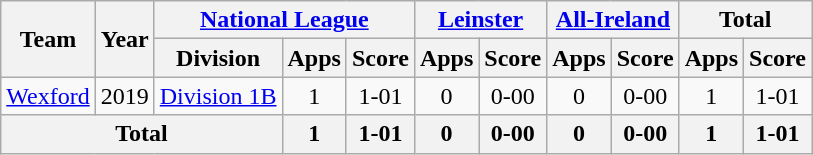<table class="wikitable" style="text-align:center">
<tr>
<th rowspan="2">Team</th>
<th rowspan="2">Year</th>
<th colspan="3"><a href='#'>National League</a></th>
<th colspan="2"><a href='#'>Leinster</a></th>
<th colspan="2"><a href='#'>All-Ireland</a></th>
<th colspan="2">Total</th>
</tr>
<tr>
<th>Division</th>
<th>Apps</th>
<th>Score</th>
<th>Apps</th>
<th>Score</th>
<th>Apps</th>
<th>Score</th>
<th>Apps</th>
<th>Score</th>
</tr>
<tr>
<td rowspan="1"><a href='#'>Wexford</a></td>
<td>2019</td>
<td rowspan="1"><a href='#'>Division 1B</a></td>
<td>1</td>
<td>1-01</td>
<td>0</td>
<td>0-00</td>
<td>0</td>
<td>0-00</td>
<td>1</td>
<td>1-01</td>
</tr>
<tr>
<th colspan="3">Total</th>
<th>1</th>
<th>1-01</th>
<th>0</th>
<th>0-00</th>
<th>0</th>
<th>0-00</th>
<th>1</th>
<th>1-01</th>
</tr>
</table>
